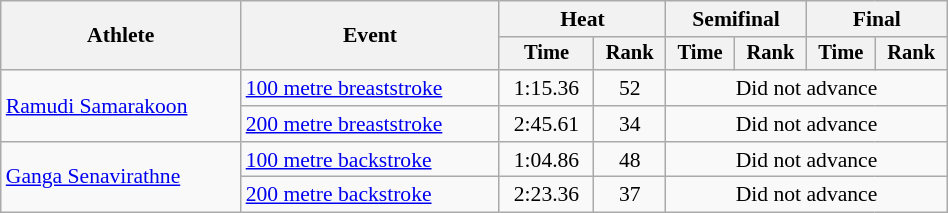<table class="wikitable" style="text-align:center; font-size:90%; width:50%;">
<tr>
<th rowspan="2">Athlete</th>
<th rowspan="2">Event</th>
<th colspan="2">Heat</th>
<th colspan="2">Semifinal</th>
<th colspan="2">Final</th>
</tr>
<tr style="font-size:95%">
<th>Time</th>
<th>Rank</th>
<th>Time</th>
<th>Rank</th>
<th>Time</th>
<th>Rank</th>
</tr>
<tr>
<td align=left rowspan=2><a href='#'>Ramudi Samarakoon</a></td>
<td align=left><a href='#'>100 metre breaststroke</a></td>
<td>1:15.36</td>
<td>52</td>
<td colspan=4>Did not advance</td>
</tr>
<tr>
<td align=left><a href='#'>200 metre breaststroke</a></td>
<td>2:45.61</td>
<td>34</td>
<td colspan=4>Did not advance</td>
</tr>
<tr>
<td align=left rowspan=2><a href='#'>Ganga Senavirathne</a></td>
<td align=left><a href='#'>100 metre backstroke</a></td>
<td>1:04.86</td>
<td>48</td>
<td colspan=4>Did not advance</td>
</tr>
<tr>
<td align=left><a href='#'>200 metre backstroke</a></td>
<td>2:23.36</td>
<td>37</td>
<td colspan=4>Did not advance</td>
</tr>
</table>
